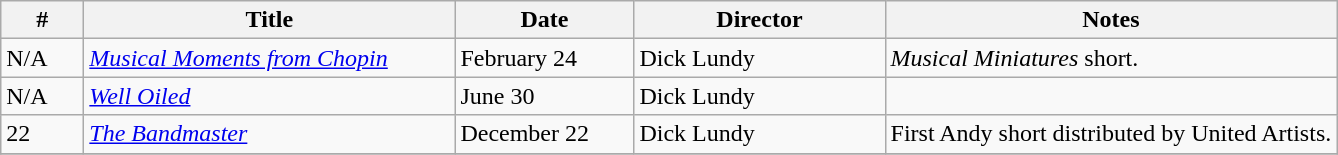<table class="wikitable">
<tr>
<th style="width:3em">#</th>
<th style="width:15em">Title</th>
<th style="width:7em">Date</th>
<th style="width:10em">Director</th>
<th>Notes</th>
</tr>
<tr>
<td>N/A</td>
<td><em><a href='#'>Musical Moments from Chopin</a></em></td>
<td>February 24</td>
<td>Dick Lundy</td>
<td><em>Musical Miniatures</em> short.</td>
</tr>
<tr>
<td>N/A</td>
<td><em><a href='#'>Well Oiled</a></em></td>
<td>June 30</td>
<td>Dick Lundy</td>
<td></td>
</tr>
<tr>
<td>22</td>
<td><em><a href='#'>The Bandmaster</a></em></td>
<td>December 22</td>
<td>Dick Lundy</td>
<td>First Andy short distributed by United Artists.</td>
</tr>
<tr>
</tr>
</table>
